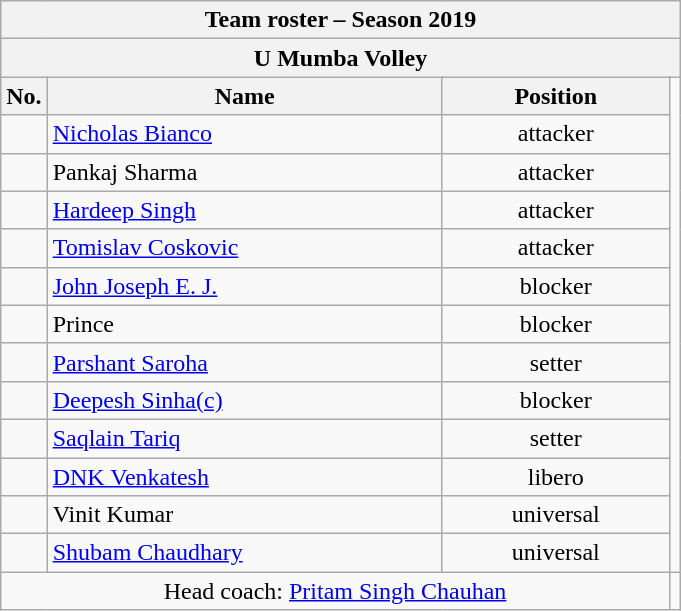<table class="wikitable sortable" style="font-size:100%; text-align:center;">
<tr>
<th colspan=6>Team roster – Season 2019</th>
</tr>
<tr>
<th colspan=6>U Mumba Volley</th>
</tr>
<tr>
<th>No.</th>
<th style="width:16em">Name</th>
<th style="width:9em">Position</th>
</tr>
<tr>
<td></td>
<td align=left> <a href='#'>Nicholas Bianco</a></td>
<td>attacker</td>
</tr>
<tr>
<td></td>
<td align=left> Pankaj Sharma</td>
<td>attacker</td>
</tr>
<tr>
<td></td>
<td align=left> <a href='#'>Hardeep Singh</a></td>
<td>attacker</td>
</tr>
<tr>
<td></td>
<td align=left> <a href='#'>Tomislav Coskovic</a></td>
<td>attacker</td>
</tr>
<tr>
<td></td>
<td align=left> <a href='#'>John Joseph E. J.</a></td>
<td>blocker</td>
</tr>
<tr>
<td></td>
<td align=left> Prince</td>
<td>blocker</td>
</tr>
<tr>
<td></td>
<td align=left> <a href='#'>Parshant Saroha</a></td>
<td>setter</td>
</tr>
<tr>
<td></td>
<td align=left> <a href='#'>Deepesh Sinha</a><a href='#'>(c)</a></td>
<td>blocker</td>
</tr>
<tr>
<td></td>
<td align=left> <a href='#'>Saqlain Tariq</a></td>
<td>setter</td>
</tr>
<tr>
<td></td>
<td align=left> <a href='#'>DNK Venkatesh</a></td>
<td>libero</td>
</tr>
<tr>
<td></td>
<td align=left> Vinit Kumar</td>
<td>universal</td>
</tr>
<tr>
<td></td>
<td align=left> <a href='#'>Shubam Chaudhary</a></td>
<td>universal</td>
</tr>
<tr>
<td colspan=4>Head coach: <a href='#'>Pritam Singh Chauhan</a></td>
<td></td>
</tr>
</table>
